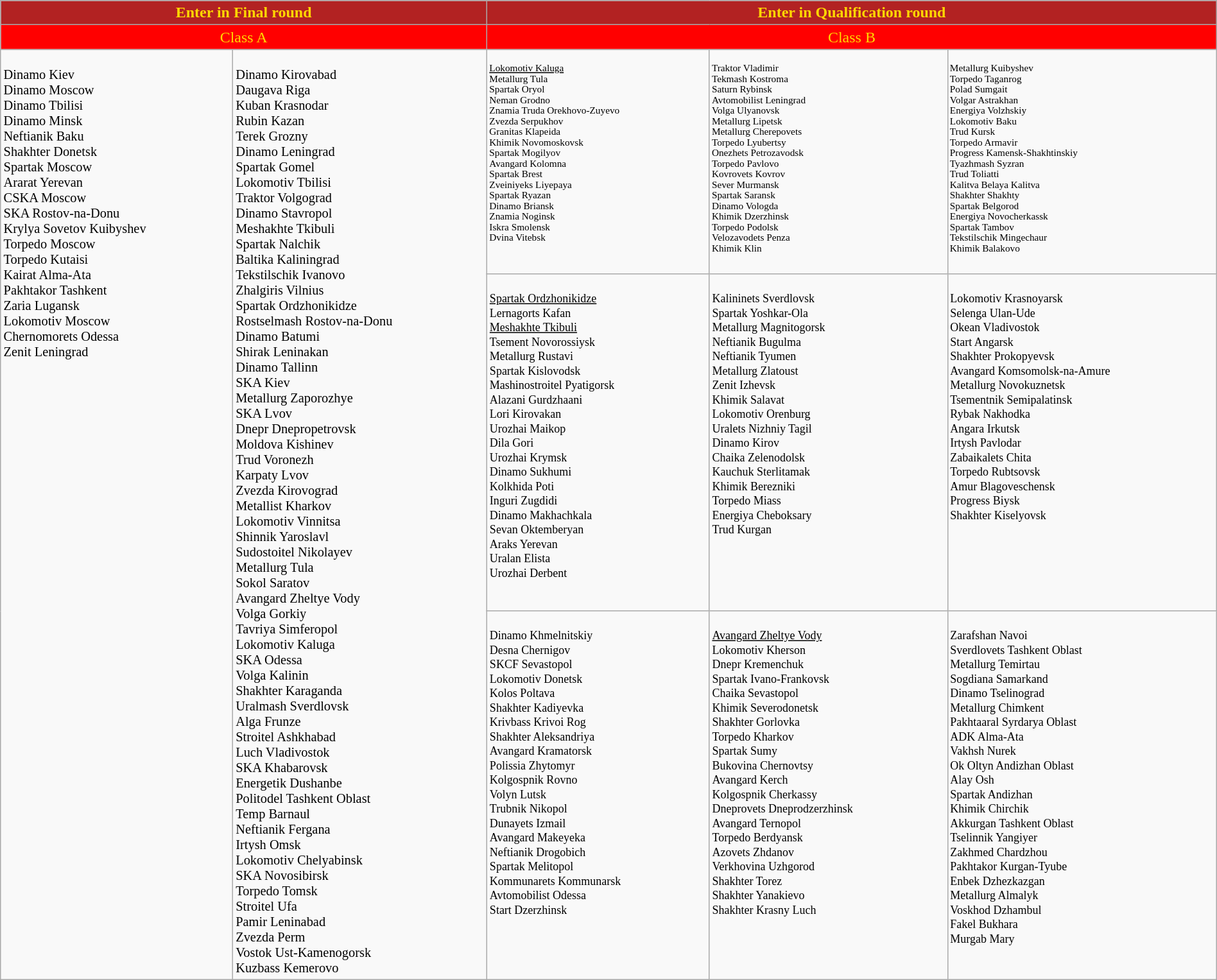<table class="wikitable" style="width:100%;">
<tr style="background:Firebrick; text-align:center;">
<td style="width:40%; color:Gold" colspan="2"><strong>Enter in Final round</strong></td>
<td style="width:60%; color:Gold" colspan="3"><strong>Enter in Qualification round</strong></td>
</tr>
<tr style="background:Red;">
<td style="text-align:center; width:40%; color:Gold" colspan=2>Class A</td>
<td style="text-align:center; width:80%; color:Gold" colspan=3>Class B</td>
</tr>
<tr style="vertical-align:top; font-size:85%;">
<td rowspan=4><br> Dinamo Kiev<br>
 Dinamo Moscow<br>
 Dinamo Tbilisi<br>
 Dinamo Minsk<br>
 Neftianik Baku<br>
 Shakhter Donetsk<br>
 Spartak Moscow<br>
 Ararat Yerevan<br>
 CSKA Moscow<br>
 SKA Rostov-na-Donu<br>
 Krylya Sovetov Kuibyshev<br>
 Torpedo Moscow<br>
 Torpedo Kutaisi<br>
 Kairat Alma-Ata<br>
 Pakhtakor Tashkent<br>
 Zaria Lugansk<br>
 Lokomotiv Moscow<br>
 Chernomorets Odessa<br>
 Zenit Leningrad<br></td>
<td rowspan=4><br> Dinamo Kirovabad<br>
 Daugava Riga<br>
 Kuban Krasnodar<br>
 Rubin Kazan<br>
 Terek Grozny<br>
 Dinamo Leningrad<br>
 Spartak Gomel<br>
 Lokomotiv Tbilisi<br>
 Traktor Volgograd<br>
 Dinamo Stavropol<br>
 Meshakhte Tkibuli<br>
 Spartak Nalchik<br>
 Baltika Kaliningrad<br>
 Tekstilschik Ivanovo<br>
 Zhalgiris Vilnius<br>
 Spartak Ordzhonikidze<br>
 Rostselmash Rostov-na-Donu<br>
 Dinamo Batumi<br>
 Shirak Leninakan<br>
 Dinamo Tallinn<br> SKA Kiev<br>
 Metallurg Zaporozhye<br>
 SKA Lvov<br>
 Dnepr Dnepropetrovsk<br>
 Moldova Kishinev<br>
 Trud Voronezh<br>
 Karpaty Lvov<br>
 Zvezda Kirovograd<br>
 Metallist Kharkov<br>
 Lokomotiv Vinnitsa<br>
 Shinnik Yaroslavl<br>
 Sudostoitel Nikolayev<br>
 Metallurg Tula<br>
 Sokol Saratov<br>
 Avangard Zheltye Vody<br>
 Volga Gorkiy<br>
 Tavriya Simferopol<br>
 Lokomotiv Kaluga<br>
 SKA Odessa<br>
 Volga Kalinin<br> Shakhter Karaganda<br>
 Uralmash Sverdlovsk<br>
 Alga Frunze<br>
 Stroitel Ashkhabad<br>
 Luch Vladivostok<br>
 SKA Khabarovsk<br>
 Energetik Dushanbe<br>
 Politodel Tashkent Oblast<br>
 Temp Barnaul<br>
 Neftianik Fergana<br>
 Irtysh Omsk<br>
 Lokomotiv Chelyabinsk<br>
 SKA Novosibirsk<br>
 Torpedo Tomsk<br>
 Stroitel Ufa<br>
 Pamir Leninabad<br>
 Zvezda Perm<br>
 Vostok Ust-Kamenogorsk<br>
 Kuzbass Kemerovo<br></td>
<td style="font-size:75%;"><br> <u>Lokomotiv Kaluga</u><br>
 Metallurg Tula<br>
 Spartak Oryol<br>
 Neman Grodno<br>
 Znamia Truda Orekhovo-Zuyevo<br>
 Zvezda Serpukhov<br>
 Granitas Klapeida<br>
 Khimik Novomoskovsk<br>
 Spartak Mogilyov<br>
 Avangard Kolomna<br>
 Spartak Brest<br>
 Zveiniyeks Liyepaya<br>
 Spartak Ryazan<br>
 Dinamo Briansk<br>
 Znamia Noginsk<br>
 Iskra Smolensk<br>
 Dvina Vitebsk<br></td>
<td style="font-size:75%;"><br> Traktor Vladimir<br>
 Tekmash Kostroma<br>
 Saturn Rybinsk<br>
 Avtomobilist Leningrad<br>
 Volga Ulyanovsk<br>
 Metallurg Lipetsk<br>
 Metallurg Cherepovets<br>
 Torpedo Lyubertsy<br>
 Onezhets Petrozavodsk<br>
 Torpedo Pavlovo<br>
 Kovrovets Kovrov<br>
 Sever Murmansk<br>
 Spartak Saransk<br>
 Dinamo Vologda<br>
 Khimik Dzerzhinsk<br>
 Torpedo Podolsk<br>
 Velozavodets Penza<br>
 Khimik Klin<br></td>
<td style="font-size:75%;"><br> Metallurg Kuibyshev<br>
 Torpedo Taganrog<br>
 Polad Sumgait<br>
 Volgar Astrakhan<br>
 Energiya Volzhskiy<br>
 Lokomotiv Baku<br>
 Trud Kursk<br>
 Torpedo Armavir<br>
 Progress Kamensk-Shakhtinskiy<br>
 Tyazhmash Syzran<br>
 Trud Toliatti<br>
 Kalitva Belaya Kalitva<br>
 Shakhter Shakhty<br>
 Spartak Belgorod<br>
 Energiya Novocherkassk<br>
 Spartak Tambov<br>
 Tekstilschik Mingechaur<br>
 Khimik Balakovo<br></td>
</tr>
<tr style="vertical-align:top; font-size:75%;">
<td><br> <u>Spartak Ordzhonikidze</u><br>
 Lernagorts Kafan<br>
 <u>Meshakhte Tkibuli</u><br>
 Tsement Novorossiysk<br>
 Metallurg Rustavi<br>
 Spartak Kislovodsk<br>
 Mashinostroitel Pyatigorsk<br>
 Alazani Gurdzhaani<br>
 Lori Kirovakan<br>
 Urozhai Maikop<br>
 Dila Gori<br>
 Urozhai Krymsk<br>
 Dinamo Sukhumi<br>
 Kolkhida Poti<br>
 Inguri Zugdidi<br>
 Dinamo Makhachkala<br>
 Sevan Oktemberyan<br>
 Araks Yerevan<br>
 Uralan Elista<br>
 Urozhai Derbent<br></td>
<td><br> Kalininets Sverdlovsk<br>
 Spartak Yoshkar-Ola<br>
 Metallurg Magnitogorsk<br>
 Neftianik Bugulma<br>
 Neftianik Tyumen<br>
 Metallurg Zlatoust<br>
 Zenit Izhevsk<br>
 Khimik Salavat<br>
 Lokomotiv Orenburg<br>
 Uralets Nizhniy Tagil<br>
 Dinamo Kirov<br>
 Chaika Zelenodolsk<br>
 Kauchuk Sterlitamak<br>
 Khimik Berezniki<br>
 Torpedo Miass<br>
 Energiya Cheboksary<br>
 Trud Kurgan<br></td>
<td><br> Lokomotiv Krasnoyarsk<br>
 Selenga Ulan-Ude<br>
 Okean Vladivostok<br>
 Start Angarsk<br>
 Shakhter Prokopyevsk<br>
 Avangard Komsomolsk-na-Amure<br>
 Metallurg Novokuznetsk<br>
 Tsementnik Semipalatinsk<br>
 Rybak Nakhodka<br>
 Angara Irkutsk<br>
 Irtysh Pavlodar<br>
 Zabaikalets Chita<br>
 Torpedo Rubtsovsk<br>
 Amur Blagoveschensk<br>
 Progress Biysk<br>
 Shakhter Kiselyovsk<br></td>
</tr>
<tr style="vertical-align:top; font-size:75%;">
<td><br> Dinamo Khmelnitskiy<br>
 Desna Chernigov<br>
 SKCF Sevastopol<br>
 Lokomotiv Donetsk<br>
 Kolos Poltava<br>
 Shakhter Kadiyevka<br>
 Krivbass Krivoi Rog<br>
 Shakhter Aleksandriya<br>
 Avangard Kramatorsk<br>
 Polissia Zhytomyr<br>
 Kolgospnik Rovno<br>
 Volyn Lutsk<br>
 Trubnik Nikopol<br>
 Dunayets Izmail<br>
 Avangard Makeyeka<br>
 Neftianik Drogobich<br>
 Spartak Melitopol<br>
 Kommunarets Kommunarsk<br>
 Avtomobilist Odessa<br>
 Start Dzerzhinsk<br></td>
<td><br> <u>Avangard Zheltye Vody</u><br>
 Lokomotiv Kherson<br>
 Dnepr Kremenchuk<br>
 Spartak Ivano-Frankovsk<br>
 Chaika Sevastopol<br>
 Khimik Severodonetsk<br>
 Shakhter Gorlovka<br>
 Torpedo Kharkov<br>
 Spartak Sumy<br>
 Bukovina Chernovtsy<br>
 Avangard Kerch<br>
 Kolgospnik Cherkassy<br>
 Dneprovets Dneprodzerzhinsk<br>
 Avangard Ternopol<br>
 Torpedo Berdyansk<br>
 Azovets Zhdanov<br>
 Verkhovina Uzhgorod<br>
 Shakhter Torez<br>
 Shakhter Yanakievo<br>
 Shakhter Krasny Luch<br></td>
<td><br> Zarafshan Navoi<br>
 Sverdlovets Tashkent Oblast<br>
 Metallurg Temirtau<br>
 Sogdiana Samarkand<br>
 Dinamo Tselinograd<br>
 Metallurg Chimkent<br>
 Pakhtaaral Syrdarya Oblast<br>
 ADK Alma-Ata<br>
 Vakhsh Nurek<br>
 Ok Oltyn Andizhan Oblast<br>
 Alay Osh<br>
 Spartak Andizhan<br>
 Khimik Chirchik<br>
 Akkurgan Tashkent Oblast<br>
 Tselinnik Yangiyer<br>
 Zakhmed Chardzhou<br>
 Pakhtakor Kurgan-Tyube<br>
 Enbek Dzhezkazgan<br>
 Metallurg Almalyk<br>
 Voskhod Dzhambul<br>
 Fakel Bukhara<br>
 Murgab Mary<br></td>
</tr>
</table>
